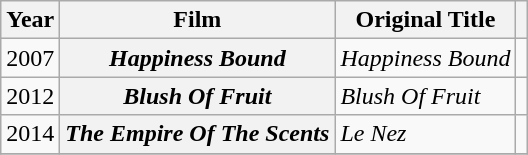<table class="wikitable plainrowheaders">
<tr>
<th scope="col">Year</th>
<th scope="col">Film</th>
<th scope="col" class="unsortable">Original Title</th>
<th scope="col" class="unsortable"></th>
</tr>
<tr>
<td>2007</td>
<th scope="row"><em>Happiness Bound</em></th>
<td><em>Happiness Bound</em></td>
<td align="center"></td>
</tr>
<tr>
<td>2012</td>
<th scope="row"><em>Blush Of Fruit</em></th>
<td><em>Blush Of Fruit</em></td>
<td align="center"></td>
</tr>
<tr>
<td>2014</td>
<th scope="row"><em>The Empire Of The Scents</em></th>
<td><em>Le Nez</em></td>
<td align="center"></td>
</tr>
<tr>
</tr>
</table>
